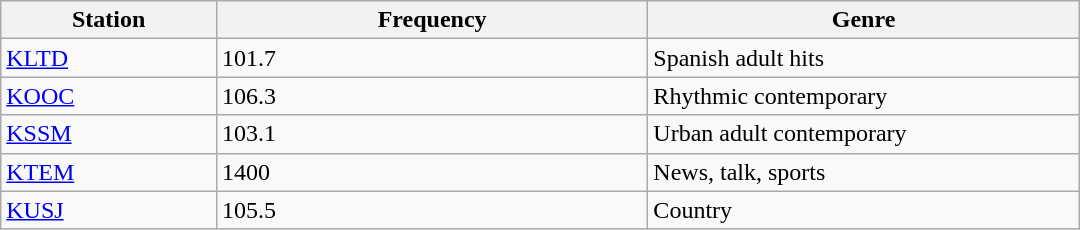<table class="wikitable" style="width:45em;">
<tr>
<th style="width:20%">Station</th>
<th style="width:40%">Frequency</th>
<th style="width:40%">Genre</th>
</tr>
<tr>
<td><a href='#'>KLTD</a></td>
<td>101.7</td>
<td>Spanish adult hits</td>
</tr>
<tr>
<td><a href='#'>KOOC</a></td>
<td>106.3</td>
<td>Rhythmic contemporary</td>
</tr>
<tr>
<td><a href='#'>KSSM</a></td>
<td>103.1</td>
<td>Urban adult contemporary</td>
</tr>
<tr>
<td><a href='#'>KTEM</a></td>
<td>1400</td>
<td>News, talk, sports</td>
</tr>
<tr>
<td><a href='#'>KUSJ</a></td>
<td>105.5</td>
<td>Country</td>
</tr>
</table>
